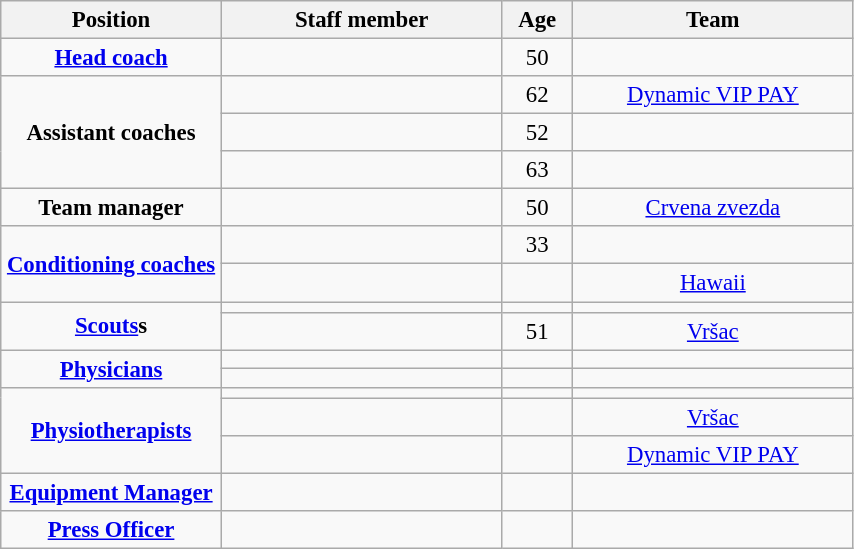<table class="wikitable sortable" style="text-align:center; font-size:95%">
<tr>
<th scope="col" width="140px">Position</th>
<th scope="col" width="180px">Staff member</th>
<th scope="col" width="40px">Age</th>
<th scope="col" width="180px">Team</th>
</tr>
<tr>
<td><strong><a href='#'>Head coach</a></strong></td>
<td> </td>
<td>50</td>
<td></td>
</tr>
<tr>
<td rowspan=3><strong>Assistant coaches</strong></td>
<td> </td>
<td>62</td>
<td> <a href='#'>Dynamic VIP PAY</a></td>
</tr>
<tr>
<td> </td>
<td>52</td>
<td></td>
</tr>
<tr>
<td> </td>
<td>63</td>
<td></td>
</tr>
<tr>
<td><strong>Team manager</strong></td>
<td> </td>
<td>50</td>
<td> <a href='#'>Crvena zvezda</a></td>
</tr>
<tr>
<td rowspan=2><strong><a href='#'>Conditioning coaches</a></strong></td>
<td> </td>
<td>33</td>
<td></td>
</tr>
<tr>
<td> </td>
<td></td>
<td> <a href='#'>Hawaii</a></td>
</tr>
<tr>
<td rowspan=2><strong><a href='#'>Scouts</a>s</strong></td>
<td> </td>
<td></td>
<td></td>
</tr>
<tr>
<td> </td>
<td>51</td>
<td> <a href='#'>Vršac</a></td>
</tr>
<tr>
<td rowspan=2><strong><a href='#'>Physicians</a></strong></td>
<td> </td>
<td></td>
<td></td>
</tr>
<tr>
<td> </td>
<td></td>
<td></td>
</tr>
<tr>
<td rowspan=3><strong><a href='#'>Physiotherapists</a></strong></td>
<td> </td>
<td></td>
<td></td>
</tr>
<tr>
<td> </td>
<td></td>
<td> <a href='#'>Vršac</a></td>
</tr>
<tr>
<td> </td>
<td></td>
<td> <a href='#'>Dynamic VIP PAY</a></td>
</tr>
<tr>
<td><strong><a href='#'>Equipment Manager</a></strong></td>
<td> </td>
<td></td>
<td></td>
</tr>
<tr>
<td><strong><a href='#'>Press Officer</a></strong></td>
<td> </td>
<td></td>
<td></td>
</tr>
</table>
